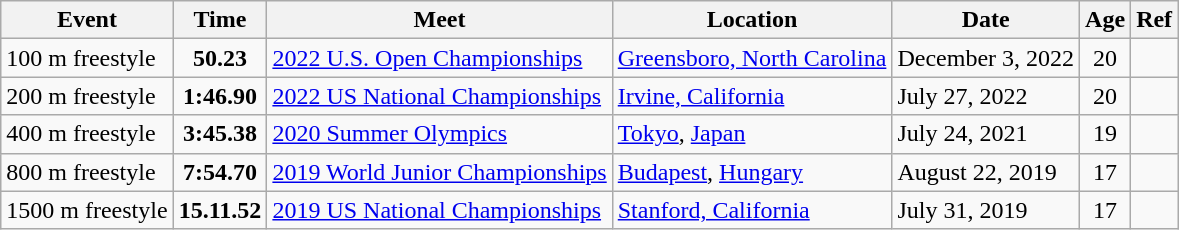<table class="wikitable">
<tr>
<th>Event</th>
<th>Time</th>
<th>Meet</th>
<th>Location</th>
<th>Date</th>
<th>Age</th>
<th>Ref</th>
</tr>
<tr>
<td>100 m freestyle</td>
<td style="text-align:center;"><strong>50.23</strong></td>
<td><a href='#'>2022 U.S. Open Championships</a></td>
<td><a href='#'>Greensboro, North Carolina</a></td>
<td>December 3, 2022</td>
<td style="text-align:center;">20</td>
<td style="text-align:center;"></td>
</tr>
<tr>
<td>200 m freestyle</td>
<td style="text-align:center;"><strong>1:46.90</strong></td>
<td><a href='#'>2022 US National Championships</a></td>
<td><a href='#'>Irvine, California</a></td>
<td>July 27, 2022</td>
<td style="text-align:center;">20</td>
<td style="text-align:center;"></td>
</tr>
<tr>
<td>400 m freestyle</td>
<td style="text-align:center;"><strong>3:45.38</strong></td>
<td><a href='#'>2020 Summer Olympics</a></td>
<td><a href='#'>Tokyo</a>, <a href='#'>Japan</a></td>
<td>July 24, 2021</td>
<td style="text-align:center;">19</td>
<td style="text-align:center;"></td>
</tr>
<tr>
<td>800 m freestyle</td>
<td style="text-align:center;"><strong>7:54.70</strong></td>
<td><a href='#'>2019 World Junior Championships</a></td>
<td><a href='#'>Budapest</a>, <a href='#'>Hungary</a></td>
<td>August 22, 2019</td>
<td style="text-align:center;">17</td>
<td style="text-align:center;"></td>
</tr>
<tr>
<td>1500 m freestyle</td>
<td style="text-align:center;"><strong>15.11.52</strong></td>
<td><a href='#'>2019 US National Championships</a></td>
<td><a href='#'>Stanford, California</a></td>
<td>July 31, 2019</td>
<td style="text-align:center;">17</td>
<td style="text-align:center;"></td>
</tr>
</table>
